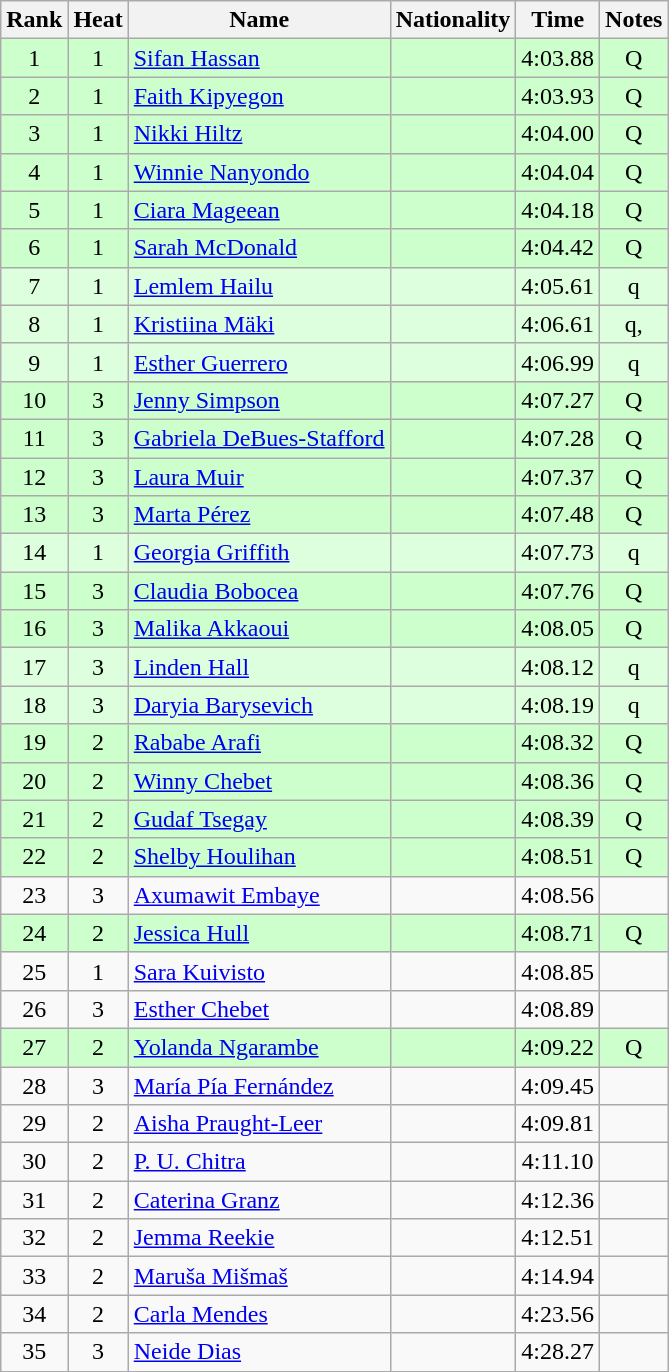<table class="wikitable sortable" style="text-align:center">
<tr>
<th>Rank</th>
<th>Heat</th>
<th>Name</th>
<th>Nationality</th>
<th>Time</th>
<th>Notes</th>
</tr>
<tr bgcolor=ccffcc>
<td>1</td>
<td>1</td>
<td align=left><a href='#'>Sifan Hassan</a></td>
<td align=left></td>
<td>4:03.88</td>
<td>Q</td>
</tr>
<tr bgcolor=ccffcc>
<td>2</td>
<td>1</td>
<td align=left><a href='#'>Faith Kipyegon</a></td>
<td align=left></td>
<td>4:03.93</td>
<td>Q</td>
</tr>
<tr bgcolor=ccffcc>
<td>3</td>
<td>1</td>
<td align=left><a href='#'>Nikki Hiltz</a></td>
<td align=left></td>
<td>4:04.00</td>
<td>Q</td>
</tr>
<tr bgcolor=ccffcc>
<td>4</td>
<td>1</td>
<td align=left><a href='#'>Winnie Nanyondo</a></td>
<td align=left></td>
<td>4:04.04</td>
<td>Q</td>
</tr>
<tr bgcolor=ccffcc>
<td>5</td>
<td>1</td>
<td align=left><a href='#'>Ciara Mageean</a></td>
<td align=left></td>
<td>4:04.18</td>
<td>Q</td>
</tr>
<tr bgcolor=ccffcc>
<td>6</td>
<td>1</td>
<td align=left><a href='#'>Sarah McDonald</a></td>
<td align=left></td>
<td>4:04.42</td>
<td>Q</td>
</tr>
<tr bgcolor=ddffdd>
<td>7</td>
<td>1</td>
<td align=left><a href='#'>Lemlem Hailu</a></td>
<td align=left></td>
<td>4:05.61</td>
<td>q</td>
</tr>
<tr bgcolor=ddffdd>
<td>8</td>
<td>1</td>
<td align=left><a href='#'>Kristiina Mäki</a></td>
<td align=left></td>
<td>4:06.61</td>
<td>q, </td>
</tr>
<tr bgcolor=ddffdd>
<td>9</td>
<td>1</td>
<td align=left><a href='#'>Esther Guerrero</a></td>
<td align=left></td>
<td>4:06.99</td>
<td>q</td>
</tr>
<tr bgcolor=ccffcc>
<td>10</td>
<td>3</td>
<td align=left><a href='#'>Jenny Simpson</a></td>
<td align=left></td>
<td>4:07.27</td>
<td>Q</td>
</tr>
<tr bgcolor=ccffcc>
<td>11</td>
<td>3</td>
<td align=left><a href='#'>Gabriela DeBues-Stafford</a></td>
<td align=left></td>
<td>4:07.28</td>
<td>Q</td>
</tr>
<tr bgcolor=ccffcc>
<td>12</td>
<td>3</td>
<td align=left><a href='#'>Laura Muir</a></td>
<td align=left></td>
<td>4:07.37</td>
<td>Q</td>
</tr>
<tr bgcolor=ccffcc>
<td>13</td>
<td>3</td>
<td align=left><a href='#'>Marta Pérez</a></td>
<td align=left></td>
<td>4:07.48</td>
<td>Q</td>
</tr>
<tr bgcolor=ddffdd>
<td>14</td>
<td>1</td>
<td align=left><a href='#'>Georgia Griffith</a></td>
<td align=left></td>
<td>4:07.73</td>
<td>q</td>
</tr>
<tr bgcolor=ccffcc>
<td>15</td>
<td>3</td>
<td align=left><a href='#'>Claudia Bobocea</a></td>
<td align=left></td>
<td>4:07.76</td>
<td>Q</td>
</tr>
<tr bgcolor=ccffcc>
<td>16</td>
<td>3</td>
<td align=left><a href='#'>Malika Akkaoui</a></td>
<td align=left></td>
<td>4:08.05</td>
<td>Q</td>
</tr>
<tr bgcolor=ddffdd>
<td>17</td>
<td>3</td>
<td align=left><a href='#'>Linden Hall</a></td>
<td align=left></td>
<td>4:08.12</td>
<td>q</td>
</tr>
<tr bgcolor=ddffdd>
<td>18</td>
<td>3</td>
<td align=left><a href='#'>Daryia Barysevich</a></td>
<td align=left></td>
<td>4:08.19</td>
<td>q</td>
</tr>
<tr bgcolor=ccffcc>
<td>19</td>
<td>2</td>
<td align=left><a href='#'>Rababe Arafi</a></td>
<td align=left></td>
<td>4:08.32</td>
<td>Q</td>
</tr>
<tr bgcolor=ccffcc>
<td>20</td>
<td>2</td>
<td align=left><a href='#'>Winny Chebet</a></td>
<td align=left></td>
<td>4:08.36</td>
<td>Q</td>
</tr>
<tr bgcolor=ccffcc>
<td>21</td>
<td>2</td>
<td align=left><a href='#'>Gudaf Tsegay</a></td>
<td align=left></td>
<td>4:08.39</td>
<td>Q</td>
</tr>
<tr bgcolor=ccffcc>
<td>22</td>
<td>2</td>
<td align=left><a href='#'>Shelby Houlihan</a></td>
<td align=left></td>
<td>4:08.51</td>
<td>Q</td>
</tr>
<tr>
<td>23</td>
<td>3</td>
<td align=left><a href='#'>Axumawit Embaye</a></td>
<td align=left></td>
<td>4:08.56</td>
<td></td>
</tr>
<tr bgcolor=ccffcc>
<td>24</td>
<td>2</td>
<td align=left><a href='#'>Jessica Hull</a></td>
<td align=left></td>
<td>4:08.71</td>
<td>Q</td>
</tr>
<tr>
<td>25</td>
<td>1</td>
<td align=left><a href='#'>Sara Kuivisto</a></td>
<td align=left></td>
<td>4:08.85</td>
<td></td>
</tr>
<tr>
<td>26</td>
<td>3</td>
<td align=left><a href='#'>Esther Chebet</a></td>
<td align=left></td>
<td>4:08.89</td>
<td></td>
</tr>
<tr bgcolor=ccffcc>
<td>27</td>
<td>2</td>
<td align=left><a href='#'>Yolanda Ngarambe</a></td>
<td align=left></td>
<td>4:09.22</td>
<td>Q</td>
</tr>
<tr>
<td>28</td>
<td>3</td>
<td align=left><a href='#'>María Pía Fernández</a></td>
<td align=left></td>
<td>4:09.45</td>
<td><strong></strong></td>
</tr>
<tr>
<td>29</td>
<td>2</td>
<td align=left><a href='#'>Aisha Praught-Leer</a></td>
<td align=left></td>
<td>4:09.81</td>
<td></td>
</tr>
<tr>
<td>30</td>
<td>2</td>
<td align=left><a href='#'>P. U. Chitra</a></td>
<td align=left></td>
<td>4:11.10</td>
<td></td>
</tr>
<tr>
<td>31</td>
<td>2</td>
<td align=left><a href='#'>Caterina Granz</a></td>
<td align=left></td>
<td>4:12.36</td>
<td></td>
</tr>
<tr>
<td>32</td>
<td>2</td>
<td align=left><a href='#'>Jemma Reekie</a></td>
<td align=left></td>
<td>4:12.51</td>
<td></td>
</tr>
<tr>
<td>33</td>
<td>2</td>
<td align=left><a href='#'>Maruša Mišmaš</a></td>
<td align=left></td>
<td>4:14.94</td>
<td></td>
</tr>
<tr>
<td>34</td>
<td>2</td>
<td align=left><a href='#'>Carla Mendes</a></td>
<td align=left></td>
<td>4:23.56</td>
<td></td>
</tr>
<tr>
<td>35</td>
<td>3</td>
<td align=left><a href='#'>Neide Dias</a></td>
<td align=left></td>
<td>4:28.27</td>
<td></td>
</tr>
</table>
